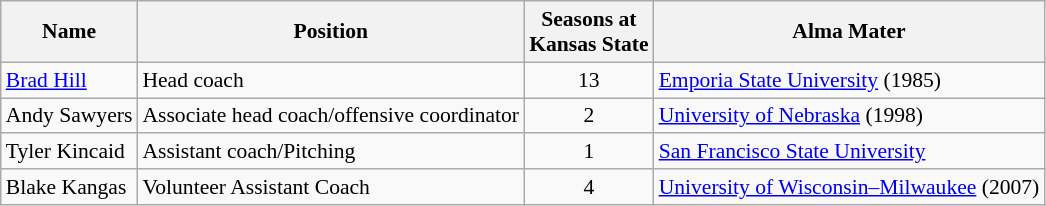<table class="wikitable" border="1" style="font-size:90%;">
<tr>
<th>Name</th>
<th>Position</th>
<th>Seasons at<br>Kansas State</th>
<th>Alma Mater</th>
</tr>
<tr>
<td><a href='#'>Brad Hill</a></td>
<td>Head coach</td>
<td align=center>13</td>
<td><a href='#'>Emporia State University</a> (1985)</td>
</tr>
<tr>
<td>Andy Sawyers</td>
<td>Associate head coach/offensive coordinator</td>
<td align=center>2</td>
<td><a href='#'>University of Nebraska</a> (1998)</td>
</tr>
<tr>
<td>Tyler Kincaid</td>
<td>Assistant coach/Pitching</td>
<td align=center>1</td>
<td><a href='#'>San Francisco State University</a></td>
</tr>
<tr>
<td>Blake Kangas</td>
<td>Volunteer Assistant Coach</td>
<td align=center>4</td>
<td><a href='#'>University of Wisconsin–Milwaukee</a> (2007)</td>
</tr>
</table>
